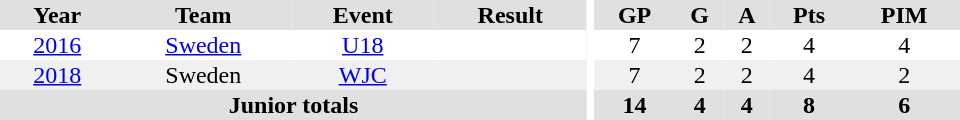<table border="0" cellpadding="1" cellspacing="0" ID="Table3" style="text-align:center; width:40em">
<tr ALIGN="center" bgcolor="#e0e0e0">
<th>Year</th>
<th>Team</th>
<th>Event</th>
<th>Result</th>
<th rowspan="99" bgcolor="#ffffff"></th>
<th>GP</th>
<th>G</th>
<th>A</th>
<th>Pts</th>
<th>PIM</th>
</tr>
<tr>
<td><a href='#'>2016</a></td>
<td><a href='#'>Sweden</a></td>
<td><a href='#'>U18</a></td>
<td></td>
<td>7</td>
<td>2</td>
<td>2</td>
<td>4</td>
<td>4</td>
</tr>
<tr bgcolor="#f0f0f0">
<td><a href='#'>2018</a></td>
<td>Sweden</td>
<td><a href='#'>WJC</a></td>
<td></td>
<td>7</td>
<td>2</td>
<td>2</td>
<td>4</td>
<td>2</td>
</tr>
<tr bgcolor="#e0e0e0">
<th colspan="4">Junior totals</th>
<th>14</th>
<th>4</th>
<th>4</th>
<th>8</th>
<th>6</th>
</tr>
</table>
